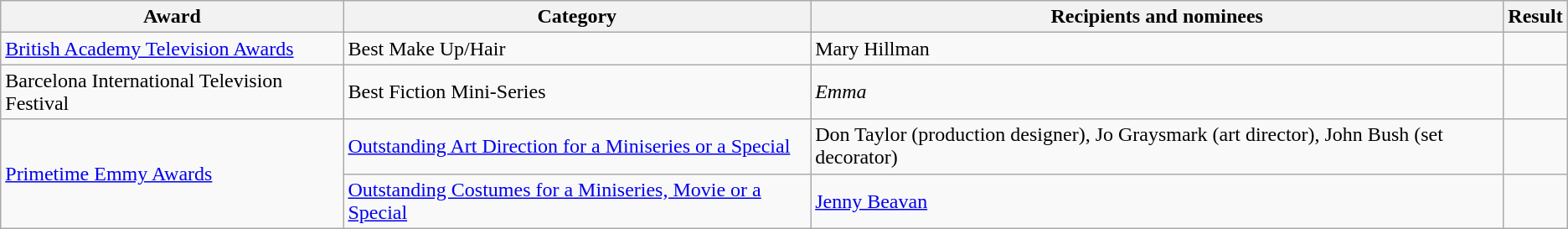<table class="wikitable">
<tr>
<th>Award</th>
<th>Category</th>
<th>Recipients and nominees</th>
<th>Result</th>
</tr>
<tr>
<td><a href='#'>British Academy Television Awards</a></td>
<td>Best Make Up/Hair</td>
<td>Mary Hillman</td>
<td></td>
</tr>
<tr>
<td>Barcelona International Television Festival</td>
<td>Best Fiction Mini-Series</td>
<td><em>Emma</em></td>
<td></td>
</tr>
<tr>
<td rowspan="2"><a href='#'>Primetime Emmy Awards</a></td>
<td><a href='#'>Outstanding Art Direction for a Miniseries or a Special</a></td>
<td>Don Taylor (production designer), Jo Graysmark (art director), John Bush (set decorator)</td>
<td></td>
</tr>
<tr>
<td><a href='#'>Outstanding Costumes for a Miniseries, Movie or a Special</a></td>
<td><a href='#'>Jenny Beavan</a></td>
<td></td>
</tr>
</table>
